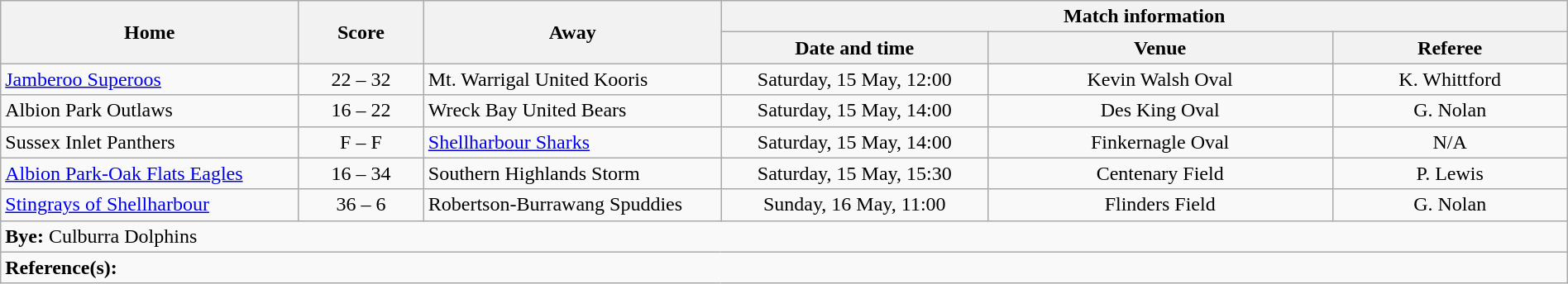<table class="wikitable" width="100% text-align:center;">
<tr>
<th rowspan="2" width="19%">Home</th>
<th rowspan="2" width="8%">Score</th>
<th rowspan="2" width="19%">Away</th>
<th colspan="3">Match information</th>
</tr>
<tr bgcolor="#CCCCCC">
<th width="17%">Date and time</th>
<th width="22%">Venue</th>
<th>Referee</th>
</tr>
<tr>
<td> <a href='#'>Jamberoo Superoos</a></td>
<td style="text-align:center;">22 – 32</td>
<td> Mt. Warrigal United Kooris</td>
<td style="text-align:center;">Saturday, 15 May, 12:00</td>
<td style="text-align:center;">Kevin Walsh Oval</td>
<td style="text-align:center;">K. Whittford</td>
</tr>
<tr>
<td> Albion Park Outlaws</td>
<td style="text-align:center;">16 – 22</td>
<td> Wreck Bay United Bears</td>
<td style="text-align:center;">Saturday, 15 May, 14:00</td>
<td style="text-align:center;">Des King Oval</td>
<td style="text-align:center;">G. Nolan</td>
</tr>
<tr>
<td> Sussex Inlet Panthers</td>
<td style="text-align:center;">F – F</td>
<td> <a href='#'>Shellharbour Sharks</a></td>
<td style="text-align:center;">Saturday, 15 May, 14:00</td>
<td style="text-align:center;">Finkernagle Oval</td>
<td style="text-align:center;">N/A</td>
</tr>
<tr>
<td> <a href='#'>Albion Park-Oak Flats Eagles</a></td>
<td style="text-align:center;">16 – 34</td>
<td> Southern Highlands Storm</td>
<td style="text-align:center;">Saturday, 15 May, 15:30</td>
<td style="text-align:center;">Centenary Field</td>
<td style="text-align:center;">P. Lewis</td>
</tr>
<tr>
<td> <a href='#'>Stingrays of Shellharbour</a></td>
<td style="text-align:center;">36 – 6</td>
<td> Robertson-Burrawang Spuddies</td>
<td style="text-align:center;">Sunday, 16 May, 11:00</td>
<td style="text-align:center;">Flinders Field</td>
<td style="text-align:center;">G. Nolan</td>
</tr>
<tr>
<td colspan="6" align="centre"><strong>Bye:</strong>  Culburra Dolphins</td>
</tr>
<tr>
<td colspan="6"><strong>Reference(s):</strong> </td>
</tr>
</table>
